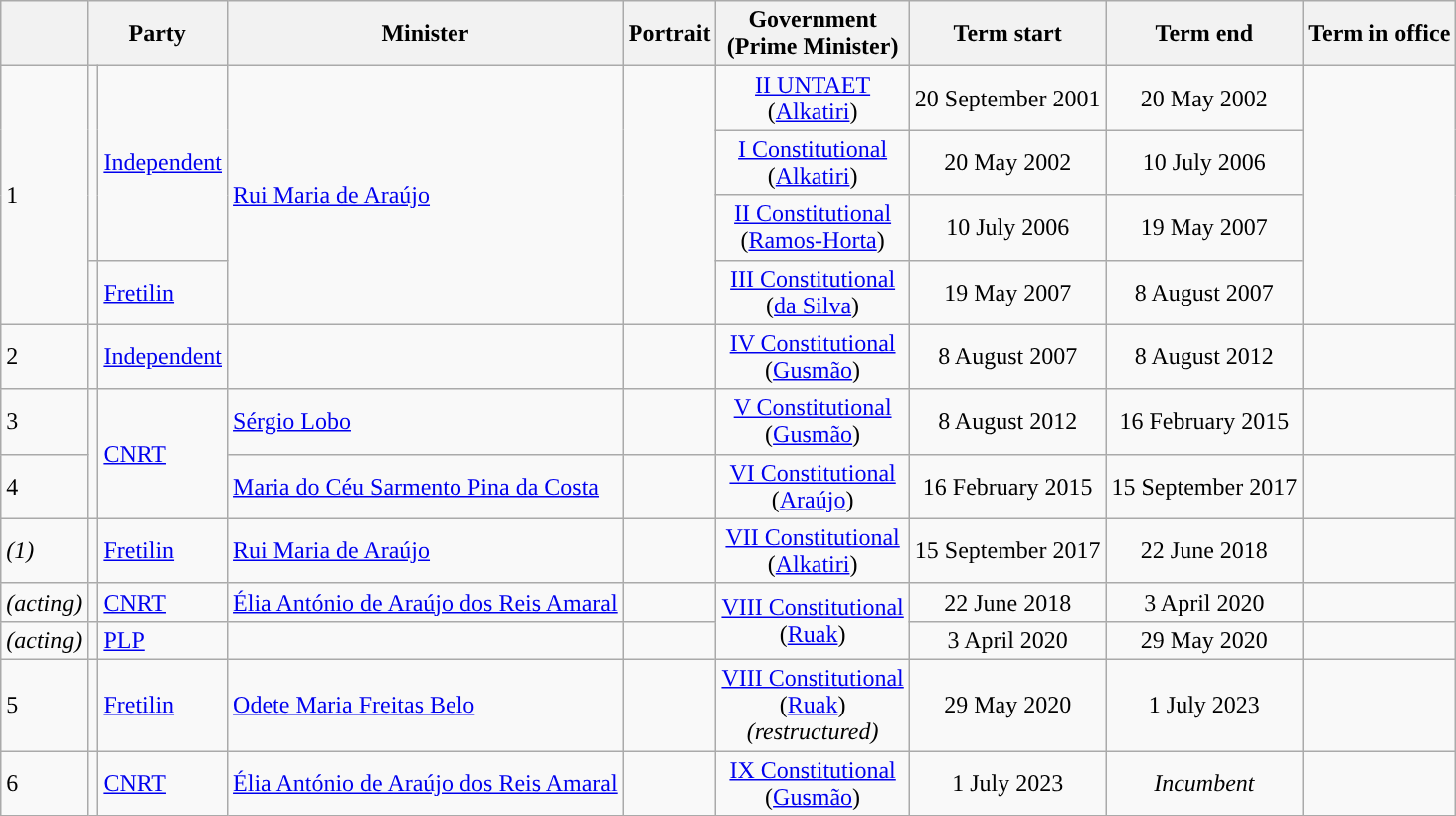<table class="wikitable sortable">
<tr>
<th></th>
<th colspan="2">Party</th>
<th>Minister</th>
<th>Portrait</th>
<th>Government<br>(Prime Minister)</th>
<th>Term start</th>
<th>Term end</th>
<th>Term in office</th>
</tr>
<tr>
<td rowspan=4>1</td>
<td rowspan=3 style="background:"></td>
<td rowspan=3><a href='#'>Independent</a></td>
<td rowspan=4><a href='#'>Rui Maria de Araújo</a></td>
<td rowspan=4></td>
<td align=center><a href='#'>II UNTAET</a><br>(<a href='#'>Alkatiri</a>)</td>
<td align=center>20 September 2001</td>
<td align=center>20 May 2002</td>
<td rowspan=4 align=right></td>
</tr>
<tr>
<td align=center><a href='#'>I Constitutional</a><br>(<a href='#'>Alkatiri</a>)</td>
<td align=center>20 May 2002</td>
<td align=center>10 July 2006</td>
</tr>
<tr>
<td align=center><a href='#'>II Constitutional</a><br>(<a href='#'>Ramos-Horta</a>)</td>
<td align=center>10 July 2006</td>
<td align=center>19 May 2007</td>
</tr>
<tr>
<td style="background:"></td>
<td><a href='#'>Fretilin</a></td>
<td align=center><a href='#'>III Constitutional</a><br>(<a href='#'>da Silva</a>)</td>
<td align=center>19 May 2007</td>
<td align=center>8 August 2007</td>
</tr>
<tr>
<td>2</td>
<td style="background:"></td>
<td><a href='#'>Independent</a></td>
<td></td>
<td></td>
<td align=center><a href='#'>IV Constitutional</a><br>(<a href='#'>Gusmão</a>)</td>
<td align=center>8 August 2007</td>
<td align=center>8 August 2012</td>
<td align=right></td>
</tr>
<tr>
<td>3</td>
<td rowspan=2 style="background:"></td>
<td rowspan=2><a href='#'>CNRT</a></td>
<td><a href='#'>Sérgio Lobo</a></td>
<td></td>
<td align=center><a href='#'>V Constitutional</a><br>(<a href='#'>Gusmão</a>)</td>
<td align=center>8 August 2012</td>
<td align=center>16 February 2015</td>
<td align=right></td>
</tr>
<tr>
<td>4</td>
<td><a href='#'>Maria do Céu Sarmento Pina da Costa</a></td>
<td></td>
<td align=center><a href='#'>VI Constitutional</a><br>(<a href='#'>Araújo</a>)</td>
<td align=center>16 February 2015</td>
<td align=center>15 September 2017</td>
<td align=right></td>
</tr>
<tr>
<td><em>(1)</em></td>
<td style="background:"></td>
<td><a href='#'>Fretilin</a></td>
<td><a href='#'>Rui Maria de Araújo</a></td>
<td></td>
<td align=center><a href='#'>VII Constitutional</a><br>(<a href='#'>Alkatiri</a>)</td>
<td align=center>15 September 2017</td>
<td align=center>22 June 2018</td>
<td align=right></td>
</tr>
<tr>
<td><em>(acting)</em></td>
<td style="background:"></td>
<td><a href='#'>CNRT</a></td>
<td><a href='#'>Élia António de Araújo dos Reis Amaral</a></td>
<td></td>
<td rowspan=2 align=center><a href='#'>VIII Constitutional</a><br>(<a href='#'>Ruak</a>)</td>
<td align=center>22 June 2018</td>
<td align=center>3 April 2020</td>
<td align=right></td>
</tr>
<tr>
<td><em>(acting)</em></td>
<td style="background:"></td>
<td><a href='#'>PLP</a></td>
<td></td>
<td></td>
<td align=center>3 April 2020</td>
<td align=center>29 May 2020</td>
<td align=right></td>
</tr>
<tr>
<td>5</td>
<td style="background:"></td>
<td><a href='#'>Fretilin</a></td>
<td><a href='#'>Odete Maria Freitas Belo</a></td>
<td></td>
<td align=center><a href='#'>VIII Constitutional</a><br>(<a href='#'>Ruak</a>)<br><em>(restructured)</em></td>
<td align=center>29 May 2020</td>
<td align=center>1 July 2023</td>
<td align=right></td>
</tr>
<tr>
<td>6</td>
<td style="background:"></td>
<td><a href='#'>CNRT</a></td>
<td><a href='#'>Élia António de Araújo dos Reis Amaral</a></td>
<td></td>
<td align=center><a href='#'>IX Constitutional</a><br>(<a href='#'>Gusmão</a>)</td>
<td align=center>1 July 2023</td>
<td align=center><em>Incumbent</em></td>
<td align=right></td>
</tr>
</table>
